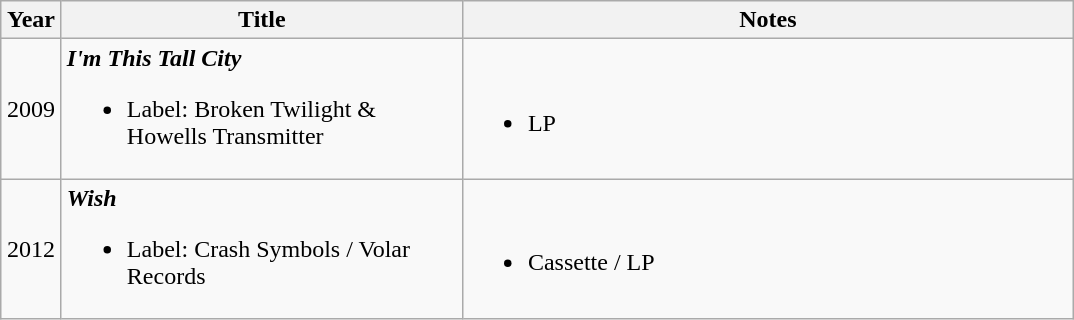<table class="wikitable">
<tr>
<th width="33">Year</th>
<th width="260">Title</th>
<th width="400">Notes</th>
</tr>
<tr>
<td align="center">2009</td>
<td><strong><em>I'm This Tall City</em></strong><br><ul><li>Label: Broken Twilight & Howells Transmitter</li></ul></td>
<td><br><ul><li>LP</li></ul></td>
</tr>
<tr>
<td align="center">2012</td>
<td><strong><em>Wish</em></strong><br><ul><li>Label: Crash Symbols / Volar Records</li></ul></td>
<td><br><ul><li>Cassette / LP</li></ul></td>
</tr>
</table>
